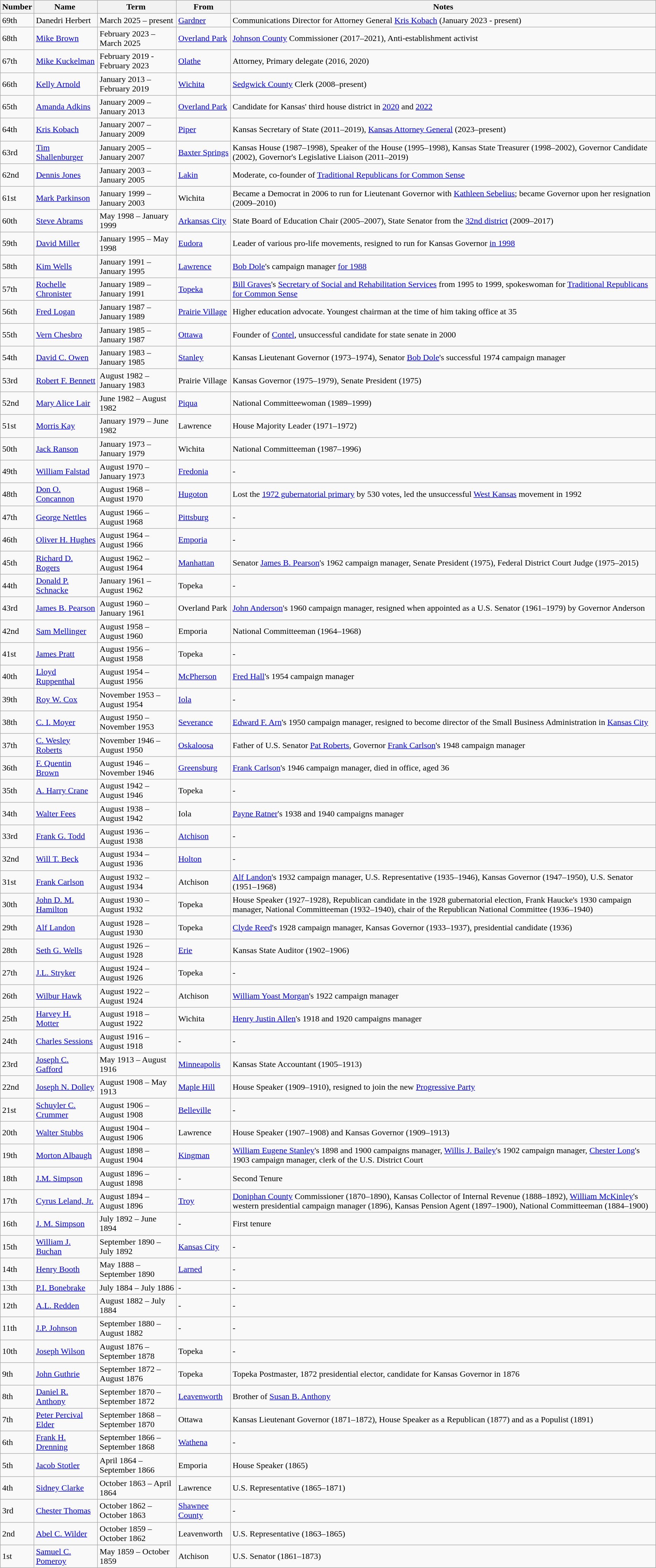<table class="wikitable">
<tr>
<th>Number</th>
<th>Name </th>
<th>Term </th>
<th>From</th>
<th>Notes</th>
</tr>
<tr>
<td>69th</td>
<td>Danedri Herbert</td>
<td>March 2025 – present</td>
<td><a href='#'>Gardner</a></td>
<td>Communications Director for Attorney General <a href='#'>Kris Kobach</a> (January 2023 - present)</td>
</tr>
<tr>
<td>68th</td>
<td><a href='#'>Mike Brown</a></td>
<td>February 2023 – March 2025</td>
<td><a href='#'>Overland Park</a></td>
<td><a href='#'>Johnson County</a> Commissioner (2017–2021), Anti-establishment activist</td>
</tr>
<tr>
<td>67th</td>
<td><a href='#'>Mike Kuckelman</a></td>
<td>February 2019 - February 2023</td>
<td><a href='#'>Olathe</a></td>
<td>Attorney, Primary delegate (2016, 2020)</td>
</tr>
<tr>
<td>66th</td>
<td><a href='#'>Kelly Arnold</a></td>
<td>January 2013 – February 2019</td>
<td><a href='#'>Wichita</a></td>
<td><a href='#'>Sedgwick County</a> Clerk (2008–present)</td>
</tr>
<tr>
<td>65th</td>
<td><a href='#'>Amanda Adkins</a></td>
<td>January 2009 – January 2013</td>
<td><a href='#'>Overland Park</a></td>
<td>Candidate for Kansas' third house district in <a href='#'>2020</a> and <a href='#'>2022</a></td>
</tr>
<tr>
<td>64th</td>
<td><a href='#'>Kris Kobach</a></td>
<td>January 2007 – January 2009</td>
<td><a href='#'>Piper</a></td>
<td>Kansas Secretary of State (2011–2019), <a href='#'>Kansas Attorney General</a> (2023–present)</td>
</tr>
<tr>
<td>63rd</td>
<td><a href='#'>Tim Shallenburger</a></td>
<td>January 2005 – January 2007</td>
<td><a href='#'>Baxter Springs</a></td>
<td>Kansas House (1987–1998), Speaker of the House (1995–1998), Kansas State Treasurer (1998–2002), Governor Candidate (2002), Governor's Legislative Liaison (2011–2019)</td>
</tr>
<tr>
<td>62nd</td>
<td><a href='#'>Dennis Jones</a></td>
<td>January 2003 – January 2005</td>
<td><a href='#'>Lakin</a></td>
<td>Moderate, co-founder of <a href='#'>Traditional Republicans for Common Sense</a></td>
</tr>
<tr>
<td>61st</td>
<td><a href='#'>Mark Parkinson</a></td>
<td>January 1999 – January 2003</td>
<td>Wichita</td>
<td>Became a Democrat in 2006 to run for Lieutenant Governor with <a href='#'>Kathleen Sebelius</a>; became Governor upon her resignation (2009–2010)</td>
</tr>
<tr>
<td>60th</td>
<td><a href='#'>Steve Abrams</a></td>
<td>May 1998 – January 1999</td>
<td><a href='#'>Arkansas City</a></td>
<td>State Board of Education Chair (2005–2007), State Senator from the <a href='#'>32nd district</a> (2009–2017)</td>
</tr>
<tr>
<td>59th</td>
<td><a href='#'>David Miller</a></td>
<td>January 1995 – May 1998</td>
<td><a href='#'>Eudora</a></td>
<td>Leader of various pro-life movements, resigned to run for Kansas Governor <a href='#'>in 1998</a></td>
</tr>
<tr>
<td>58th</td>
<td><a href='#'>Kim Wells</a></td>
<td>January 1991 – January 1995</td>
<td><a href='#'>Lawrence</a></td>
<td><a href='#'>Bob Dole</a>'s campaign manager <a href='#'>for 1988</a></td>
</tr>
<tr>
<td>57th</td>
<td><a href='#'>Rochelle Chronister</a></td>
<td>January 1989 – January 1991</td>
<td><a href='#'>Topeka</a></td>
<td><a href='#'>Bill Graves</a>'s <a href='#'>Secretary of Social and Rehabilitation Services</a> from 1995 to 1999, spokeswoman for <a href='#'>Traditional Republicans for Common Sense</a></td>
</tr>
<tr>
<td>56th</td>
<td><a href='#'>Fred Logan</a></td>
<td>January 1987 – January 1989</td>
<td><a href='#'>Prairie Village</a></td>
<td>Higher education advocate. Youngest chairman at the time of him taking office at 35</td>
</tr>
<tr>
<td>55th</td>
<td><a href='#'>Vern Chesbro</a></td>
<td>January 1985 – January 1987</td>
<td><a href='#'>Ottawa</a></td>
<td>Founder of <a href='#'>Contel</a>, unsuccessful candidate for state senate in 2000</td>
</tr>
<tr>
<td>54th</td>
<td><a href='#'>David C. Owen</a></td>
<td>January 1983 – January 1985</td>
<td><a href='#'>Stanley</a></td>
<td>Kansas Lieutenant Governor (1973–1974), Senator <a href='#'>Bob Dole</a>'s successful 1974 campaign manager</td>
</tr>
<tr>
<td>53rd</td>
<td><a href='#'>Robert F. Bennett</a></td>
<td>August 1982 – January 1983</td>
<td>Prairie Village</td>
<td>Kansas Governor (1975–1979), Senate President (1975)</td>
</tr>
<tr>
<td>52nd</td>
<td><a href='#'>Mary Alice Lair</a></td>
<td>June 1982 – August 1982</td>
<td><a href='#'>Piqua</a></td>
<td>National Committeewoman (1989–1999)</td>
</tr>
<tr>
<td>51st</td>
<td><a href='#'>Morris Kay</a></td>
<td>January 1979 – June 1982</td>
<td>Lawrence</td>
<td>House Majority Leader (1971–1972)</td>
</tr>
<tr>
<td>50th</td>
<td><a href='#'>Jack Ranson</a></td>
<td>January 1973 – January 1979</td>
<td>Wichita</td>
<td>National Committeeman (1987–1996)</td>
</tr>
<tr>
<td>49th</td>
<td><a href='#'>William Falstad</a></td>
<td>August 1970 – January 1973</td>
<td><a href='#'>Fredonia</a></td>
<td>-</td>
</tr>
<tr>
<td>48th</td>
<td><a href='#'>Don O. Concannon</a></td>
<td>August 1968 – August 1970</td>
<td><a href='#'>Hugoton</a></td>
<td>Lost the <a href='#'>1972 gubernatorial primary</a> by 530 votes, led the unsuccessful <a href='#'>West Kansas</a> movement in 1992</td>
</tr>
<tr>
<td>47th</td>
<td><a href='#'>George Nettles</a></td>
<td>August 1966 – August 1968</td>
<td><a href='#'>Pittsburg</a></td>
<td>-</td>
</tr>
<tr>
<td>46th</td>
<td><a href='#'>Oliver H. Hughes</a></td>
<td>August 1964 – August 1966</td>
<td><a href='#'>Emporia</a></td>
<td>-</td>
</tr>
<tr>
<td>45th</td>
<td><a href='#'>Richard D. Rogers</a></td>
<td>August 1962 – August 1964</td>
<td><a href='#'>Manhattan</a></td>
<td>Senator <a href='#'>James B. Pearson</a>'s 1962 campaign manager, Senate President (1975), Federal District Court Judge (1975–2015)</td>
</tr>
<tr>
<td>44th</td>
<td><a href='#'>Donald P. Schnacke</a></td>
<td>January 1961 – August 1962</td>
<td>Topeka</td>
<td>-</td>
</tr>
<tr>
<td>43rd</td>
<td><a href='#'>James B. Pearson</a></td>
<td>August 1960 – January 1961</td>
<td>Overland Park</td>
<td><a href='#'>John Anderson</a>'s 1960 campaign manager, resigned when appointed as a U.S. Senator (1961–1979) by Governor Anderson</td>
</tr>
<tr>
<td>42nd</td>
<td><a href='#'>Sam Mellinger</a></td>
<td>August 1958 – August 1960</td>
<td>Emporia</td>
<td>National Committeeman (1964–1968)</td>
</tr>
<tr>
<td>41st</td>
<td><a href='#'>James Pratt</a></td>
<td>August 1956 – August 1958</td>
<td>Topeka</td>
<td>-</td>
</tr>
<tr>
<td>40th</td>
<td><a href='#'>Lloyd Ruppenthal</a></td>
<td>August 1954 – August 1956</td>
<td><a href='#'>McPherson</a></td>
<td><a href='#'>Fred Hall</a>'s 1954 campaign manager</td>
</tr>
<tr>
<td>39th</td>
<td><a href='#'>Roy W. Cox</a></td>
<td>November 1953 – August 1954</td>
<td><a href='#'>Iola</a></td>
<td>-</td>
</tr>
<tr>
<td>38th</td>
<td><a href='#'>C. I. Moyer</a></td>
<td>August 1950 – November 1953</td>
<td><a href='#'>Severance</a></td>
<td><a href='#'>Edward F. Arn</a>'s 1950 campaign manager, resigned to become director of the Small Business Administration in <a href='#'>Kansas City</a></td>
</tr>
<tr>
<td>37th</td>
<td><a href='#'>C. Wesley Roberts</a></td>
<td>November 1946 – August 1950</td>
<td><a href='#'>Oskaloosa</a></td>
<td>Father of U.S. Senator <a href='#'>Pat Roberts</a>, Governor <a href='#'>Frank Carlson</a>'s 1948 campaign manager</td>
</tr>
<tr>
<td>36th</td>
<td><a href='#'>F. Quentin Brown</a></td>
<td>August 1946 – November 1946</td>
<td><a href='#'>Greensburg</a></td>
<td><a href='#'>Frank Carlson</a>'s 1946 campaign manager, died in office, aged 36</td>
</tr>
<tr>
<td>35th</td>
<td><a href='#'>A. Harry Crane</a></td>
<td>August 1942 – August 1946</td>
<td>Topeka</td>
<td>-</td>
</tr>
<tr>
<td>34th</td>
<td><a href='#'>Walter Fees</a></td>
<td>August 1938 – August 1942</td>
<td>Iola</td>
<td><a href='#'>Payne Ratner</a>'s 1938 and 1940 campaigns manager</td>
</tr>
<tr>
<td>33rd</td>
<td><a href='#'>Frank G. Todd</a></td>
<td>August 1936 – August 1938</td>
<td><a href='#'>Atchison</a></td>
<td>-</td>
</tr>
<tr>
<td>32nd</td>
<td><a href='#'>Will T. Beck</a></td>
<td>August 1934 – August 1936</td>
<td><a href='#'>Holton</a></td>
<td>-</td>
</tr>
<tr>
<td>31st</td>
<td><a href='#'>Frank Carlson</a></td>
<td>August 1932 – August 1934</td>
<td>Atchison</td>
<td><a href='#'>Alf Landon</a>'s 1932 campaign  manager, U.S. Representative (1935–1946), Kansas Governor (1947–1950), U.S. Senator (1951–1968)</td>
</tr>
<tr>
<td>30th</td>
<td><a href='#'>John D. M. Hamilton</a></td>
<td>August 1930 – August 1932</td>
<td>Topeka</td>
<td>House Speaker (1927–1928), Republican candidate in the 1928 gubernatorial election, Frank Haucke's 1930 campaign manager, National Committeeman (1932–1940), chair of the Republican National Committee (1936–1940)</td>
</tr>
<tr>
<td>29th</td>
<td><a href='#'>Alf Landon</a></td>
<td>August 1928 – August 1930</td>
<td>Topeka</td>
<td><a href='#'>Clyde Reed</a>'s 1928 campaign manager, Kansas Governor (1933–1937), presidential candidate (1936)</td>
</tr>
<tr>
<td>28th</td>
<td><a href='#'>Seth G. Wells</a></td>
<td>August 1926 – August 1928</td>
<td><a href='#'>Erie</a></td>
<td>Kansas State Auditor (1902–1906)</td>
</tr>
<tr>
<td>27th</td>
<td><a href='#'>J.L. Stryker</a></td>
<td>August 1924 – August 1926</td>
<td>Topeka</td>
<td>-</td>
</tr>
<tr>
<td>26th</td>
<td><a href='#'>Wilbur Hawk</a></td>
<td>August 1922 – August 1924</td>
<td>Atchison</td>
<td><a href='#'>William Yoast Morgan</a>'s 1922 campaign manager</td>
</tr>
<tr>
<td>25th</td>
<td><a href='#'>Harvey H. Motter</a></td>
<td>August 1918 – August 1922</td>
<td>Wichita</td>
<td><a href='#'>Henry Justin Allen</a>'s 1918 and 1920 campaigns manager</td>
</tr>
<tr>
<td>24th</td>
<td><a href='#'>Charles Sessions</a></td>
<td>August 1916 – August 1918</td>
<td>-</td>
<td>-</td>
</tr>
<tr>
<td>23rd</td>
<td><a href='#'>Joseph C. Gafford</a></td>
<td>May 1913 – August 1916</td>
<td><a href='#'>Minneapolis</a></td>
<td>Kansas State Accountant (1905–1913)</td>
</tr>
<tr>
<td>22nd</td>
<td><a href='#'>Joseph N. Dolley</a></td>
<td>August 1908 – May 1913</td>
<td><a href='#'>Maple Hill</a></td>
<td>House Speaker (1909–1910), resigned to join the new <a href='#'>Progressive Party</a></td>
</tr>
<tr>
<td>21st</td>
<td><a href='#'>Schuyler C. Crummer</a></td>
<td>August 1906 – August 1908</td>
<td><a href='#'>Belleville</a></td>
<td>-</td>
</tr>
<tr>
<td>20th</td>
<td><a href='#'>Walter Stubbs</a></td>
<td>August 1904 – August 1906</td>
<td>Lawrence</td>
<td>House Speaker (1907–1908) and Kansas Governor (1909–1913)</td>
</tr>
<tr>
<td>19th</td>
<td><a href='#'>Morton Albaugh</a></td>
<td>August 1898 – August 1904</td>
<td><a href='#'>Kingman</a></td>
<td><a href='#'>William Eugene Stanley</a>'s 1898 and 1900 campaigns manager, <a href='#'>Willis J. Bailey</a>'s 1902 campaign manager, <a href='#'>Chester Long</a>'s 1903 campaign manager, clerk of the U.S. District Court</td>
</tr>
<tr>
<td>18th</td>
<td><a href='#'>J.M. Simpson</a></td>
<td>August 1896 – August 1898</td>
<td>-</td>
<td>Second Tenure</td>
</tr>
<tr>
<td>17th</td>
<td><a href='#'>Cyrus Leland, Jr.</a></td>
<td>August 1894 – August 1896</td>
<td><a href='#'>Troy</a></td>
<td><a href='#'>Doniphan County</a> Commissioner (1870–1890), Kansas Collector of Internal Revenue (1888–1892), <a href='#'>William McKinley</a>'s western presidential campaign manager (1896), Kansas Pension Agent (1897–1900), National Committeeman (1884–1900)</td>
</tr>
<tr>
<td>16th</td>
<td><a href='#'>J. M. Simpson</a></td>
<td>July 1892 – June 1894</td>
<td>-</td>
<td>First tenure</td>
</tr>
<tr>
<td>15th</td>
<td><a href='#'>William J. Buchan</a></td>
<td>September 1890 – July 1892</td>
<td><a href='#'>Kansas City</a></td>
<td>-</td>
</tr>
<tr>
<td>14th</td>
<td><a href='#'>Henry Booth</a></td>
<td>May 1888 – September 1890</td>
<td><a href='#'>Larned</a></td>
<td>-</td>
</tr>
<tr>
<td>13th</td>
<td><a href='#'>P.I. Bonebrake</a></td>
<td>July 1884 – July 1886</td>
<td>-</td>
<td>-</td>
</tr>
<tr>
<td>12th</td>
<td><a href='#'>A.L. Redden</a></td>
<td>August 1882 – July 1884</td>
<td>-</td>
<td>-</td>
</tr>
<tr>
<td>11th</td>
<td><a href='#'>J.P. Johnson</a></td>
<td>September 1880 – August 1882</td>
<td>-</td>
<td>-</td>
</tr>
<tr>
<td>10th</td>
<td><a href='#'>Joseph Wilson</a></td>
<td>August 1876 – September 1878</td>
<td>Topeka</td>
<td>-</td>
</tr>
<tr>
<td>9th</td>
<td><a href='#'>John Guthrie</a></td>
<td>September 1872 – August 1876</td>
<td>Topeka</td>
<td>Topeka Postmaster, 1872 presidential elector, candidate for Kansas Governor in 1876</td>
</tr>
<tr>
<td>8th</td>
<td><a href='#'>Daniel R. Anthony</a></td>
<td>September 1870 – September 1872</td>
<td><a href='#'>Leavenworth</a></td>
<td>Brother of <a href='#'>Susan B. Anthony</a></td>
</tr>
<tr>
<td>7th</td>
<td><a href='#'>Peter Percival Elder</a></td>
<td>September 1868 – September 1870</td>
<td>Ottawa</td>
<td>Kansas Lieutenant Governor (1871–1872), House Speaker as a Republican (1877) and as a Populist (1891)</td>
</tr>
<tr>
<td>6th</td>
<td><a href='#'>Frank H. Drenning</a></td>
<td>September 1866 – September 1868</td>
<td><a href='#'>Wathena</a></td>
<td>-</td>
</tr>
<tr>
<td>5th</td>
<td><a href='#'>Jacob Stotler</a></td>
<td>April 1864 – September 1866</td>
<td>Emporia</td>
<td>House Speaker (1865)</td>
</tr>
<tr>
<td>4th</td>
<td><a href='#'>Sidney Clarke</a></td>
<td>October 1863 – April 1864</td>
<td>Lawrence</td>
<td>U.S. Representative (1865–1871)</td>
</tr>
<tr>
<td>3rd</td>
<td><a href='#'>Chester Thomas</a></td>
<td>October 1862 – October 1863</td>
<td><a href='#'>Shawnee County</a></td>
<td>-</td>
</tr>
<tr>
<td>2nd</td>
<td><a href='#'>Abel C. Wilder</a></td>
<td>October 1859 – October 1862</td>
<td>Leavenworth</td>
<td>U.S. Representative (1863–1865)</td>
</tr>
<tr>
<td>1st</td>
<td><a href='#'>Samuel C. Pomeroy</a></td>
<td>May 1859 – October 1859</td>
<td>Atchison</td>
<td>U.S. Senator (1861–1873)</td>
</tr>
</table>
